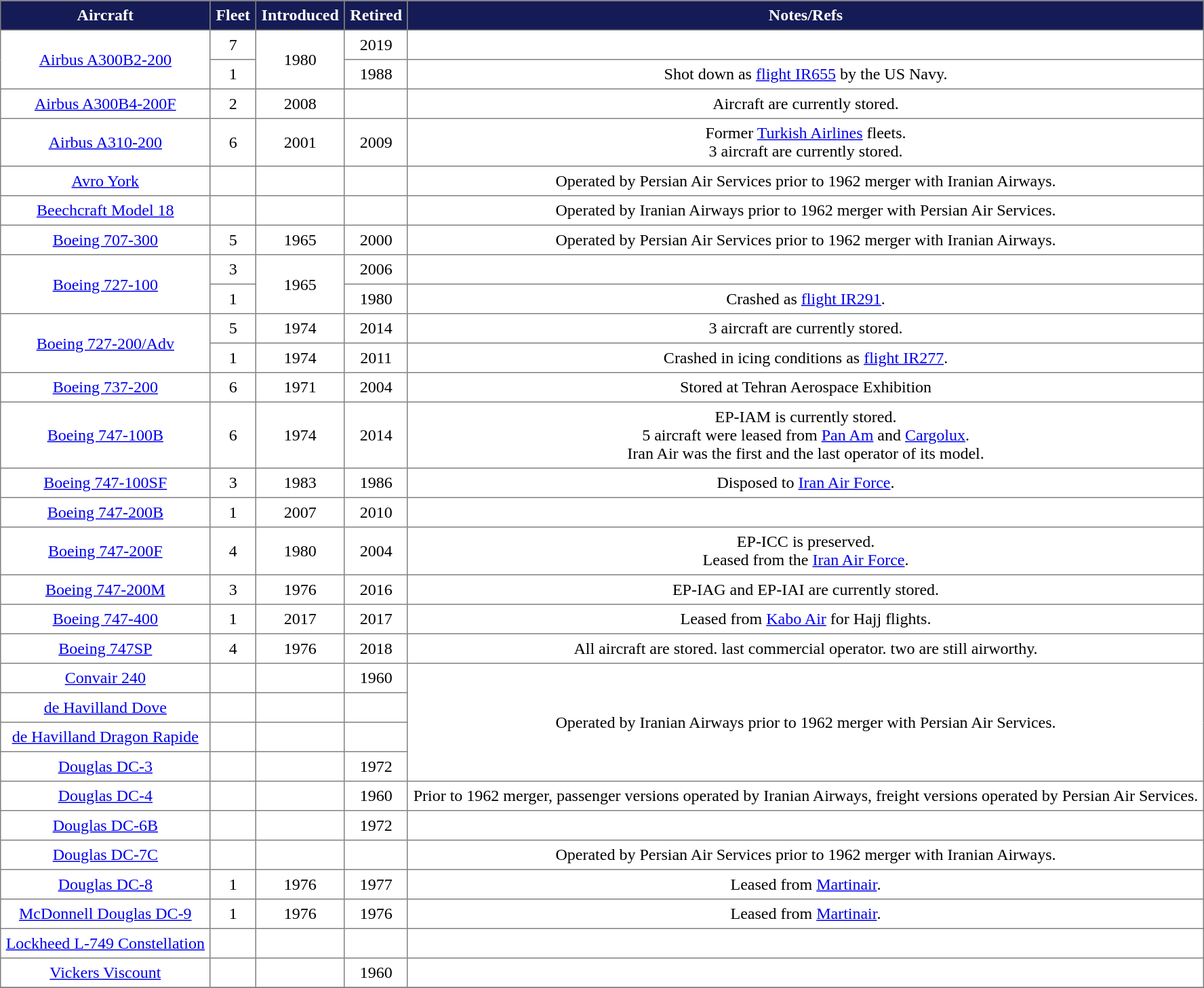<table class="toccolours" border="1" cellpadding="5" style="border-collapse:collapse;text-align:center;margin:1em auto;">
<tr style="background:#151B54; color:white;">
<th><span>Aircraft</span></th>
<th><span>Fleet</span></th>
<th><span>Introduced</span></th>
<th><span>Retired</span></th>
<th><span>Notes/Refs</span></th>
</tr>
<tr>
<td rowspan="2"><a href='#'>Airbus A300B2-200</a></td>
<td>7</td>
<td rowspan="2">1980</td>
<td>2019</td>
<td></td>
</tr>
<tr>
<td>1</td>
<td>1988</td>
<td>Shot down as <a href='#'>flight IR655</a> by the US Navy.</td>
</tr>
<tr>
<td><a href='#'>Airbus A300B4-200F</a></td>
<td>2</td>
<td>2008</td>
<td></td>
<td>Aircraft are currently stored.</td>
</tr>
<tr>
<td><a href='#'>Airbus A310-200</a></td>
<td>6</td>
<td>2001</td>
<td>2009</td>
<td>Former <a href='#'>Turkish Airlines</a> fleets.<br>3 aircraft are currently stored.</td>
</tr>
<tr>
<td><a href='#'>Avro York</a></td>
<td></td>
<td></td>
<td></td>
<td>Operated by Persian Air Services prior to 1962 merger with Iranian Airways.</td>
</tr>
<tr>
<td><a href='#'>Beechcraft Model 18</a></td>
<td></td>
<td></td>
<td></td>
<td>Operated by Iranian Airways prior to 1962 merger with Persian Air Services.</td>
</tr>
<tr>
<td><a href='#'>Boeing 707-300</a></td>
<td>5</td>
<td>1965</td>
<td>2000</td>
<td>Operated by Persian Air Services prior to 1962 merger with Iranian Airways.</td>
</tr>
<tr>
<td rowspan="2"><a href='#'>Boeing 727-100</a></td>
<td>3</td>
<td rowspan="2">1965</td>
<td>2006</td>
<td></td>
</tr>
<tr>
<td>1</td>
<td>1980</td>
<td>Crashed as <a href='#'>flight IR291</a>.</td>
</tr>
<tr>
<td rowspan="2"><a href='#'>Boeing 727-200/Adv</a></td>
<td>5</td>
<td>1974</td>
<td>2014</td>
<td>3 aircraft are currently stored.</td>
</tr>
<tr>
<td>1</td>
<td>1974</td>
<td>2011</td>
<td>Crashed in icing conditions as <a href='#'>flight IR277</a>.</td>
</tr>
<tr>
<td><a href='#'>Boeing 737-200</a></td>
<td>6</td>
<td>1971</td>
<td>2004</td>
<td>Stored at Tehran Aerospace Exhibition</td>
</tr>
<tr>
<td><a href='#'>Boeing 747-100B</a></td>
<td>6</td>
<td>1974</td>
<td>2014</td>
<td>EP-IAM is currently stored.<br>5 aircraft were leased from <a href='#'>Pan Am</a> and <a href='#'>Cargolux</a>.<br>Iran Air was the first and the last operator of its model.</td>
</tr>
<tr>
<td><a href='#'>Boeing 747-100SF</a></td>
<td>3</td>
<td>1983</td>
<td>1986</td>
<td>Disposed to <a href='#'>Iran Air Force</a>.</td>
</tr>
<tr>
<td><a href='#'>Boeing 747-200B</a></td>
<td>1</td>
<td>2007</td>
<td>2010</td>
<td></td>
</tr>
<tr>
<td><a href='#'>Boeing 747-200F</a></td>
<td>4</td>
<td>1980</td>
<td>2004</td>
<td>EP-ICC is preserved.<br>Leased from the <a href='#'>Iran Air Force</a>.</td>
</tr>
<tr>
<td><a href='#'>Boeing 747-200M</a></td>
<td>3</td>
<td>1976</td>
<td>2016</td>
<td>EP-IAG and EP-IAI are currently stored.</td>
</tr>
<tr>
<td><a href='#'>Boeing 747-400</a></td>
<td>1</td>
<td>2017</td>
<td>2017</td>
<td>Leased from <a href='#'>Kabo Air</a> for Hajj flights.</td>
</tr>
<tr>
<td><a href='#'>Boeing 747SP</a></td>
<td>4</td>
<td>1976</td>
<td>2018</td>
<td>All aircraft are stored. last commercial operator. two are still airworthy.</td>
</tr>
<tr>
<td><a href='#'>Convair 240</a></td>
<td></td>
<td></td>
<td>1960</td>
<td rowspan="4">Operated by Iranian Airways prior to 1962 merger with Persian Air Services.</td>
</tr>
<tr>
<td><a href='#'>de Havilland Dove</a></td>
<td></td>
<td></td>
<td></td>
</tr>
<tr>
<td><a href='#'>de Havilland Dragon Rapide</a></td>
<td></td>
<td></td>
<td></td>
</tr>
<tr>
<td><a href='#'>Douglas DC-3</a></td>
<td></td>
<td></td>
<td>1972</td>
</tr>
<tr>
<td><a href='#'>Douglas DC-4</a></td>
<td></td>
<td></td>
<td>1960</td>
<td>Prior to 1962 merger, passenger versions operated by Iranian Airways, freight versions operated by Persian Air Services.</td>
</tr>
<tr>
<td><a href='#'>Douglas DC-6B</a></td>
<td></td>
<td></td>
<td>1972</td>
<td></td>
</tr>
<tr>
<td><a href='#'>Douglas DC-7C</a></td>
<td></td>
<td></td>
<td></td>
<td>Operated by Persian Air Services prior to 1962 merger with Iranian Airways.</td>
</tr>
<tr>
<td><a href='#'>Douglas DC-8</a></td>
<td>1</td>
<td>1976</td>
<td>1977</td>
<td>Leased from <a href='#'>Martinair</a>.</td>
</tr>
<tr>
<td><a href='#'>McDonnell Douglas DC-9</a></td>
<td>1</td>
<td>1976</td>
<td>1976</td>
<td>Leased from <a href='#'>Martinair</a>.</td>
</tr>
<tr>
<td><a href='#'>Lockheed L-749 Constellation</a></td>
<td></td>
<td></td>
<td></td>
<td></td>
</tr>
<tr>
<td><a href='#'>Vickers Viscount</a></td>
<td></td>
<td></td>
<td>1960</td>
<td></td>
</tr>
<tr>
</tr>
</table>
